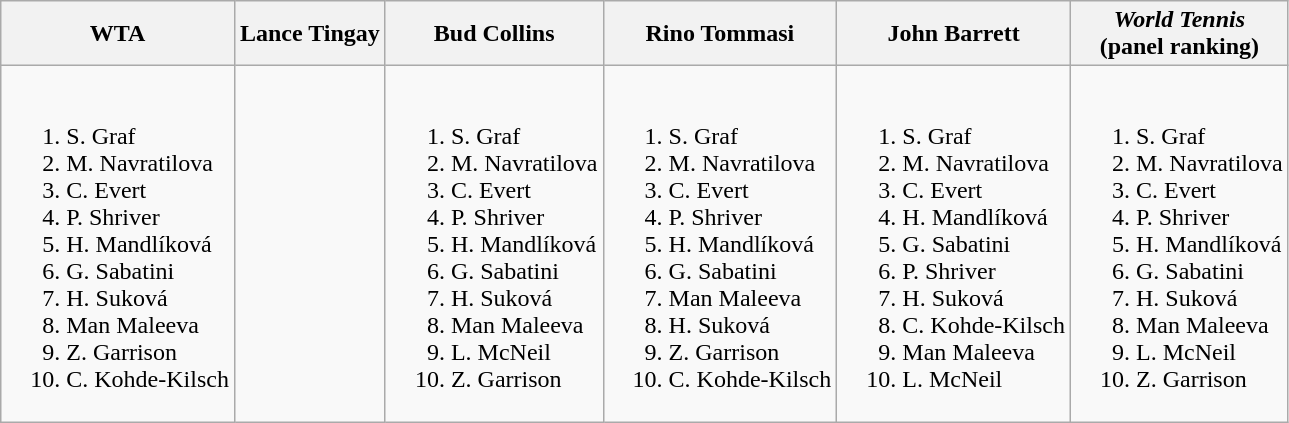<table class="wikitable">
<tr>
<th>WTA</th>
<th>Lance Tingay</th>
<th>Bud Collins</th>
<th>Rino Tommasi</th>
<th>John Barrett</th>
<th><em>World Tennis<br></em>(panel ranking)</th>
</tr>
<tr style="vertical-align: top;">
<td style="white-space: nowrap;"><br><ol><li> S. Graf</li><li> M. Navratilova</li><li> C. Evert</li><li> P. Shriver</li><li> H. Mandlíková</li><li> G. Sabatini</li><li> H. Suková</li><li> Man Maleeva</li><li> Z. Garrison</li><li> C. Kohde-Kilsch</li></ol></td>
<td></td>
<td style="white-space: nowrap;"><br><ol><li> S. Graf</li><li> M. Navratilova</li><li> C. Evert</li><li> P. Shriver</li><li> H. Mandlíková</li><li> G. Sabatini</li><li> H. Suková</li><li> Man Maleeva</li><li> L. McNeil</li><li> Z. Garrison</li></ol></td>
<td style="white-space: nowrap;"><br><ol><li> S. Graf</li><li> M. Navratilova</li><li> C. Evert</li><li> P. Shriver</li><li> H. Mandlíková</li><li> G. Sabatini</li><li> Man Maleeva</li><li> H. Suková</li><li> Z. Garrison</li><li> C. Kohde-Kilsch</li></ol></td>
<td style="white-space: nowrap;"><br><ol><li> S. Graf</li><li> M. Navratilova</li><li> C. Evert</li><li> H. Mandlíková</li><li> G. Sabatini</li><li> P. Shriver</li><li> H. Suková</li><li> C. Kohde-Kilsch</li><li> Man Maleeva</li><li> L. McNeil</li></ol></td>
<td style="white-space: nowrap;"><br><ol><li> S. Graf</li><li> M. Navratilova</li><li> C. Evert</li><li> P. Shriver</li><li> H. Mandlíková</li><li> G. Sabatini</li><li> H. Suková</li><li> Man Maleeva</li><li> L. McNeil</li><li> Z. Garrison</li></ol></td>
</tr>
</table>
